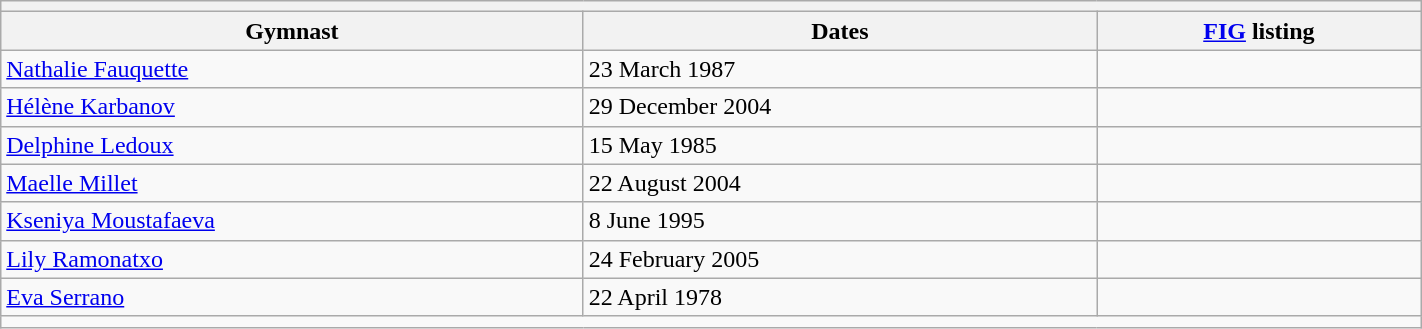<table class="wikitable mw-collapsible mw-collapsed" width="75%">
<tr>
<th colspan="3"></th>
</tr>
<tr>
<th>Gymnast</th>
<th>Dates</th>
<th><a href='#'>FIG</a> listing</th>
</tr>
<tr>
<td><a href='#'>Nathalie Fauquette</a></td>
<td>23 March 1987</td>
<td></td>
</tr>
<tr>
<td><a href='#'>Hélène Karbanov</a></td>
<td>29 December 2004</td>
<td></td>
</tr>
<tr>
<td><a href='#'>Delphine Ledoux</a></td>
<td>15 May 1985</td>
<td></td>
</tr>
<tr>
<td><a href='#'>Maelle Millet</a></td>
<td>22 August 2004</td>
<td></td>
</tr>
<tr>
<td><a href='#'>Kseniya Moustafaeva</a></td>
<td>8 June 1995</td>
<td></td>
</tr>
<tr>
<td><a href='#'>Lily Ramonatxo</a></td>
<td>24 February 2005</td>
<td></td>
</tr>
<tr>
<td><a href='#'>Eva Serrano</a></td>
<td>22 April 1978</td>
<td></td>
</tr>
<tr>
<td colspan="3"></td>
</tr>
</table>
